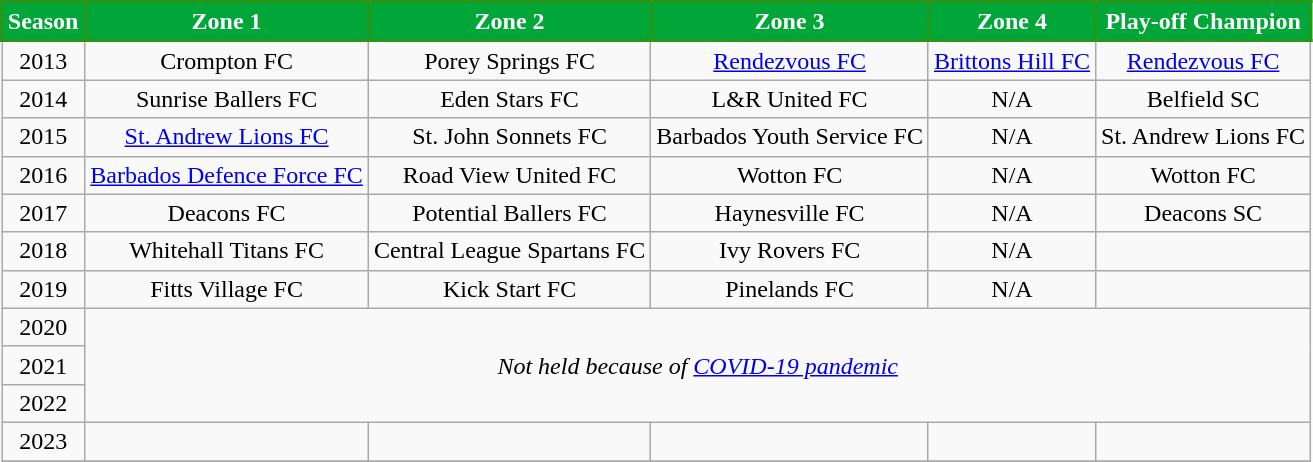<table class="wikitable" style="text-align:center;">
<tr>
<th style="background:#01A638; color:#FFFFFF; border:2px solid #299617;" scope="col">Season</th>
<th style="background:#01A638; color:#FFFFFF; border:2px solid #299617;" scope="col">Zone 1</th>
<th style="background:#01A638; color:#FFFFFF; border:2px solid #299617;" scope="col">Zone 2</th>
<th style="background:#01A638; color:#FFFFFF; border:2px solid #299617;" scope="col">Zone 3</th>
<th style="background:#01A638; color:#FFFFFF; border:2px solid #299617;" scope="col">Zone 4</th>
<th style="background:#01A638; color:#FFFFFF; border:2px solid #299617;" scope="col">Play-off Champion</th>
</tr>
<tr>
<td>2013</td>
<td>Crompton FC</td>
<td>Porey Springs FC</td>
<td><a href='#'>Rendezvous FC</a></td>
<td><a href='#'>Brittons Hill FC</a></td>
<td><a href='#'>Rendezvous FC</a></td>
</tr>
<tr>
<td>2014</td>
<td>Sunrise Ballers FC</td>
<td>Eden Stars FC</td>
<td>L&R United FC</td>
<td>N/A</td>
<td>Belfield SC</td>
</tr>
<tr>
<td>2015</td>
<td><a href='#'>St. Andrew Lions FC</a></td>
<td>St. John Sonnets FC</td>
<td>Barbados Youth Service FC</td>
<td>N/A</td>
<td>St. Andrew Lions FC</td>
</tr>
<tr>
<td>2016</td>
<td><a href='#'>Barbados Defence Force FC</a></td>
<td>Road View United FC</td>
<td>Wotton FC</td>
<td>N/A</td>
<td>Wotton FC</td>
</tr>
<tr>
<td>2017</td>
<td>Deacons FC</td>
<td>Potential Ballers FC</td>
<td>Haynesville FC</td>
<td>N/A</td>
<td>Deacons SC</td>
</tr>
<tr>
<td>2018</td>
<td>Whitehall Titans FC</td>
<td>Central League Spartans FC</td>
<td>Ivy Rovers FC</td>
<td>N/A</td>
<td></td>
</tr>
<tr>
<td>2019</td>
<td>Fitts Village FC</td>
<td>Kick Start FC</td>
<td>Pinelands FC</td>
<td>N/A</td>
<td></td>
</tr>
<tr>
<td>2020</td>
<td rowspan=3 colspan=6 style="text-align:center;"><em>Not held because of <a href='#'>COVID-19 pandemic</a></em></td>
</tr>
<tr>
<td>2021</td>
</tr>
<tr>
<td>2022</td>
</tr>
<tr>
<td>2023</td>
<td></td>
<td></td>
<td></td>
<td></td>
<td></td>
</tr>
<tr>
</tr>
</table>
